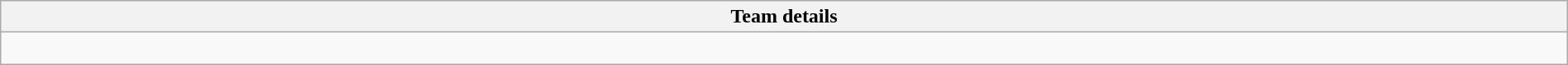<table class="wikitable collapsible collapsed" style="width:100%">
<tr>
<th>Team details</th>
</tr>
<tr>
<td><br></td>
</tr>
</table>
